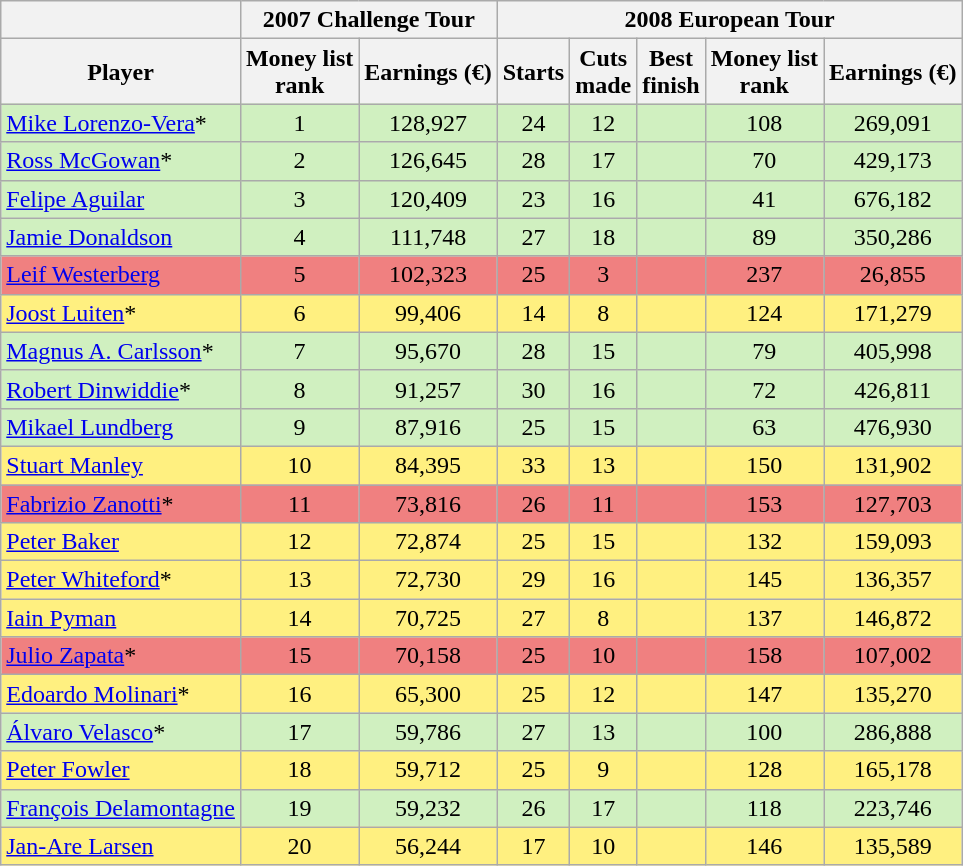<table class="wikitable sortable" style="text-align:center">
<tr>
<th></th>
<th colspan=2>2007 Challenge Tour</th>
<th colspan=6>2008 European Tour</th>
</tr>
<tr>
<th>Player</th>
<th>Money list<br>rank</th>
<th>Earnings (€)</th>
<th>Starts</th>
<th>Cuts<br>made</th>
<th>Best<br>finish</th>
<th>Money list<br>rank</th>
<th>Earnings (€)</th>
</tr>
<tr style="background:#D0F0C0;">
<td align=left> <a href='#'>Mike Lorenzo-Vera</a>*</td>
<td>1</td>
<td>128,927</td>
<td>24</td>
<td>12</td>
<td></td>
<td>108</td>
<td>269,091</td>
</tr>
<tr style="background:#D0F0C0;">
<td align=left> <a href='#'>Ross McGowan</a>*</td>
<td>2</td>
<td>126,645</td>
<td>28</td>
<td>17</td>
<td></td>
<td>70</td>
<td>429,173</td>
</tr>
<tr style="background:#D0F0C0;">
<td align=left> <a href='#'>Felipe Aguilar</a></td>
<td>3</td>
<td>120,409</td>
<td>23</td>
<td>16</td>
<td></td>
<td>41</td>
<td>676,182</td>
</tr>
<tr style="background:#D0F0C0;">
<td align=left> <a href='#'>Jamie Donaldson</a></td>
<td>4</td>
<td>111,748</td>
<td>27</td>
<td>18</td>
<td></td>
<td>89</td>
<td>350,286</td>
</tr>
<tr style="background:#F08080;">
<td align=left> <a href='#'>Leif Westerberg</a></td>
<td>5</td>
<td>102,323</td>
<td>25</td>
<td>3</td>
<td></td>
<td>237</td>
<td>26,855</td>
</tr>
<tr style="background:#FFF080;">
<td align=left> <a href='#'>Joost Luiten</a>*</td>
<td>6</td>
<td>99,406</td>
<td>14</td>
<td>8</td>
<td></td>
<td>124</td>
<td>171,279</td>
</tr>
<tr style="background:#D0F0C0;">
<td align=left> <a href='#'>Magnus A. Carlsson</a>*</td>
<td>7</td>
<td>95,670</td>
<td>28</td>
<td>15</td>
<td></td>
<td>79</td>
<td>405,998</td>
</tr>
<tr style="background:#D0F0C0;">
<td align=left> <a href='#'>Robert Dinwiddie</a>*</td>
<td>8</td>
<td>91,257</td>
<td>30</td>
<td>16</td>
<td></td>
<td>72</td>
<td>426,811</td>
</tr>
<tr style="background:#D0F0C0;">
<td align=left> <a href='#'>Mikael Lundberg</a></td>
<td>9</td>
<td>87,916</td>
<td>25</td>
<td>15</td>
<td></td>
<td>63</td>
<td>476,930</td>
</tr>
<tr style="background:#FFF080;">
<td align=left> <a href='#'>Stuart Manley</a></td>
<td>10</td>
<td>84,395</td>
<td>33</td>
<td>13</td>
<td></td>
<td>150</td>
<td>131,902</td>
</tr>
<tr style="background:#F08080;">
<td align=left> <a href='#'>Fabrizio Zanotti</a>*</td>
<td>11</td>
<td>73,816</td>
<td>26</td>
<td>11</td>
<td></td>
<td>153</td>
<td>127,703</td>
</tr>
<tr style="background:#FFF080;">
<td align=left> <a href='#'>Peter Baker</a></td>
<td>12</td>
<td>72,874</td>
<td>25</td>
<td>15</td>
<td></td>
<td>132</td>
<td>159,093</td>
</tr>
<tr style="background:#FFF080;">
<td align=left> <a href='#'>Peter Whiteford</a>*</td>
<td>13</td>
<td>72,730</td>
<td>29</td>
<td>16</td>
<td></td>
<td>145</td>
<td>136,357</td>
</tr>
<tr style="background:#FFF080;">
<td align=left> <a href='#'>Iain Pyman</a></td>
<td>14</td>
<td>70,725</td>
<td>27</td>
<td>8</td>
<td></td>
<td>137</td>
<td>146,872</td>
</tr>
<tr style="background:#F08080;">
<td align=left> <a href='#'>Julio Zapata</a>*</td>
<td>15</td>
<td>70,158</td>
<td>25</td>
<td>10</td>
<td></td>
<td>158</td>
<td>107,002</td>
</tr>
<tr style="background:#FFF080;">
<td align=left> <a href='#'>Edoardo Molinari</a>*</td>
<td>16</td>
<td>65,300</td>
<td>25</td>
<td>12</td>
<td></td>
<td>147</td>
<td>135,270</td>
</tr>
<tr style="background:#D0F0C0;">
<td align=left> <a href='#'>Álvaro Velasco</a>*</td>
<td>17</td>
<td>59,786</td>
<td>27</td>
<td>13</td>
<td></td>
<td>100</td>
<td>286,888</td>
</tr>
<tr style="background:#FFF080;">
<td align=left> <a href='#'>Peter Fowler</a></td>
<td>18</td>
<td>59,712</td>
<td>25</td>
<td>9</td>
<td></td>
<td>128</td>
<td>165,178</td>
</tr>
<tr style="background:#D0F0C0;">
<td align=left> <a href='#'>François Delamontagne</a></td>
<td>19</td>
<td>59,232</td>
<td>26</td>
<td>17</td>
<td></td>
<td>118</td>
<td>223,746</td>
</tr>
<tr style="background:#FFF080;">
<td align=left> <a href='#'>Jan-Are Larsen</a></td>
<td>20</td>
<td>56,244</td>
<td>17</td>
<td>10</td>
<td></td>
<td>146</td>
<td>135,589</td>
</tr>
</table>
